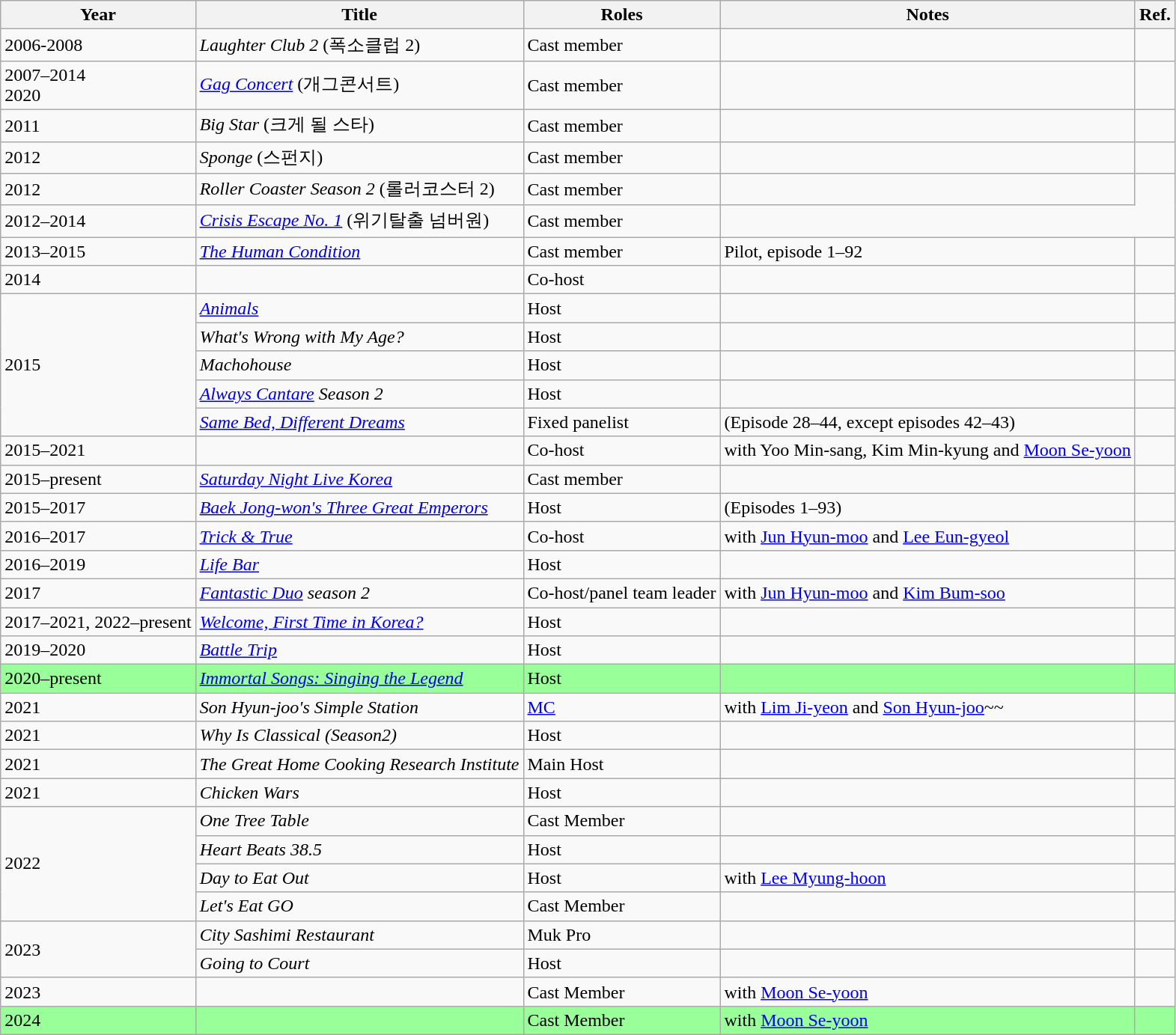<table class="wikitable">
<tr>
<th>Year</th>
<th>Title</th>
<th>Roles</th>
<th>Notes</th>
<th>Ref.</th>
</tr>
<tr>
<td>2006-2008</td>
<td><em>Laughter Club 2</em> (폭소클럽 2)</td>
<td>Cast member</td>
<td></td>
<td></td>
</tr>
<tr>
<td>2007–2014<br>2020</td>
<td><em><a href='#'>Gag Concert</a></em> (개그콘서트)</td>
<td>Cast member</td>
<td></td>
<td></td>
</tr>
<tr>
<td>2011</td>
<td><em>Big Star</em>  (크게 될 스타)</td>
<td>Cast member</td>
<td></td>
<td></td>
</tr>
<tr>
<td>2012</td>
<td><em>Sponge</em> (스펀지)</td>
<td>Cast member</td>
<td></td>
<td></td>
</tr>
<tr>
<td>2012</td>
<td><em>Roller Coaster Season 2</em> (롤러코스터 2)</td>
<td>Cast member</td>
<td></td>
</tr>
<tr>
<td>2012–2014</td>
<td><em><a href='#'>Crisis Escape No. 1</a></em> (위기탈출 넘버원)</td>
<td>Cast member</td>
</tr>
<tr>
<td>2013–2015</td>
<td><em><a href='#'>The Human Condition</a></em></td>
<td>Cast member</td>
<td>Pilot, episode 1–92</td>
<td></td>
</tr>
<tr>
<td>2014</td>
<td><em></em></td>
<td>Co-host</td>
<td></td>
<td></td>
</tr>
<tr>
<td rowspan=5>2015</td>
<td><em><a href='#'>Animals</a></em></td>
<td>Host</td>
<td></td>
<td></td>
</tr>
<tr>
<td><em>What's Wrong with My Age?</em></td>
<td>Host</td>
<td></td>
<td></td>
</tr>
<tr>
<td><em>Machohouse</em></td>
<td>Host</td>
<td></td>
<td></td>
</tr>
<tr>
<td><em><a href='#'>Always Cantare</a> Season 2</em></td>
<td>Host</td>
<td></td>
<td></td>
</tr>
<tr>
<td><em><a href='#'>Same Bed, Different Dreams</a></em></td>
<td>Fixed panelist</td>
<td>(Episode 28–44, except episodes 42–43)</td>
<td></td>
</tr>
<tr>
<td rowspan="1">2015–2021</td>
<td><em></em></td>
<td>Co-host</td>
<td>with Yoo Min-sang, Kim Min-kyung and <a href='#'>Moon Se-yoon</a></td>
<td></td>
</tr>
<tr>
<td>2015–present</td>
<td><em><a href='#'>Saturday Night Live Korea</a></em></td>
<td>Cast member</td>
<td></td>
<td></td>
</tr>
<tr>
<td>2015–2017</td>
<td><em><a href='#'>Baek Jong-won's Three Great Emperors</a></em></td>
<td>Host</td>
<td>(Episodes 1–93)</td>
<td></td>
</tr>
<tr>
<td>2016–2017</td>
<td><em><a href='#'>Trick & True</a></em></td>
<td>Co-host</td>
<td>with <a href='#'>Jun Hyun-moo</a> and <a href='#'>Lee Eun-gyeol</a></td>
<td></td>
</tr>
<tr>
<td>2016–2019</td>
<td><em><a href='#'>Life Bar</a></em></td>
<td>Host</td>
<td></td>
<td></td>
</tr>
<tr>
<td>2017</td>
<td><em><a href='#'>Fantastic Duo</a> season 2</em></td>
<td>Co-host/panel team leader</td>
<td>with <a href='#'>Jun Hyun-moo</a> and <a href='#'>Kim Bum-soo</a></td>
<td></td>
</tr>
<tr>
<td>2017–2021, 2022–present</td>
<td><em><a href='#'>Welcome, First Time in Korea?</a></em></td>
<td>Host</td>
<td></td>
<td></td>
</tr>
<tr>
<td>2019–2020</td>
<td><em><a href='#'>Battle Trip</a></em></td>
<td>Host</td>
<td></td>
<td></td>
</tr>
<tr bgcolor="#99ff99">
<td>2020–present</td>
<td><em><a href='#'>Immortal Songs: Singing the Legend</a></em></td>
<td>Host</td>
<td></td>
<td></td>
</tr>
<tr>
<td>2021</td>
<td><em>Son Hyun-joo's Simple Station</em></td>
<td><a href='#'>MC</a></td>
<td>with <a href='#'>Lim Ji-yeon</a> and <a href='#'>Son Hyun-joo</a>~~</td>
<td></td>
</tr>
<tr>
<td>2021</td>
<td><em>Why Is Classical (Season2)</em></td>
<td>Host</td>
<td></td>
<td></td>
</tr>
<tr>
<td>2021</td>
<td><em>The Great Home Cooking Research Institute</em></td>
<td>Main Host</td>
<td></td>
<td></td>
</tr>
<tr>
<td>2021</td>
<td><em>Chicken Wars</em></td>
<td>Host</td>
<td></td>
<td></td>
</tr>
<tr>
<td rowspan=4>2022</td>
<td><em>One Tree Table</em></td>
<td>Cast Member</td>
<td></td>
<td></td>
</tr>
<tr>
<td><em>Heart Beats 38.5</em></td>
<td>Host</td>
<td></td>
<td></td>
</tr>
<tr>
<td><em>Day to Eat Out</em></td>
<td>Host</td>
<td>with <a href='#'>Lee Myung-hoon</a></td>
<td></td>
</tr>
<tr>
<td><em>Let's Eat GO</em></td>
<td>Cast Member</td>
<td></td>
<td></td>
</tr>
<tr>
<td rowspan=2>2023</td>
<td><em>City Sashimi Restaurant</em></td>
<td>Muk Pro</td>
<td></td>
<td></td>
</tr>
<tr>
<td><em>Going to Court</em></td>
<td>Host</td>
<td></td>
<td></td>
</tr>
<tr>
<td>2023</td>
<td><em></em></td>
<td>Cast Member</td>
<td>with <a href='#'>Moon Se-yoon</a></td>
<td></td>
</tr>
<tr bgcolor="#99ff99">
<td>2024</td>
<td><em></em></td>
<td>Cast Member</td>
<td>with <a href='#'>Moon Se-yoon</a></td>
<td></td>
</tr>
</table>
